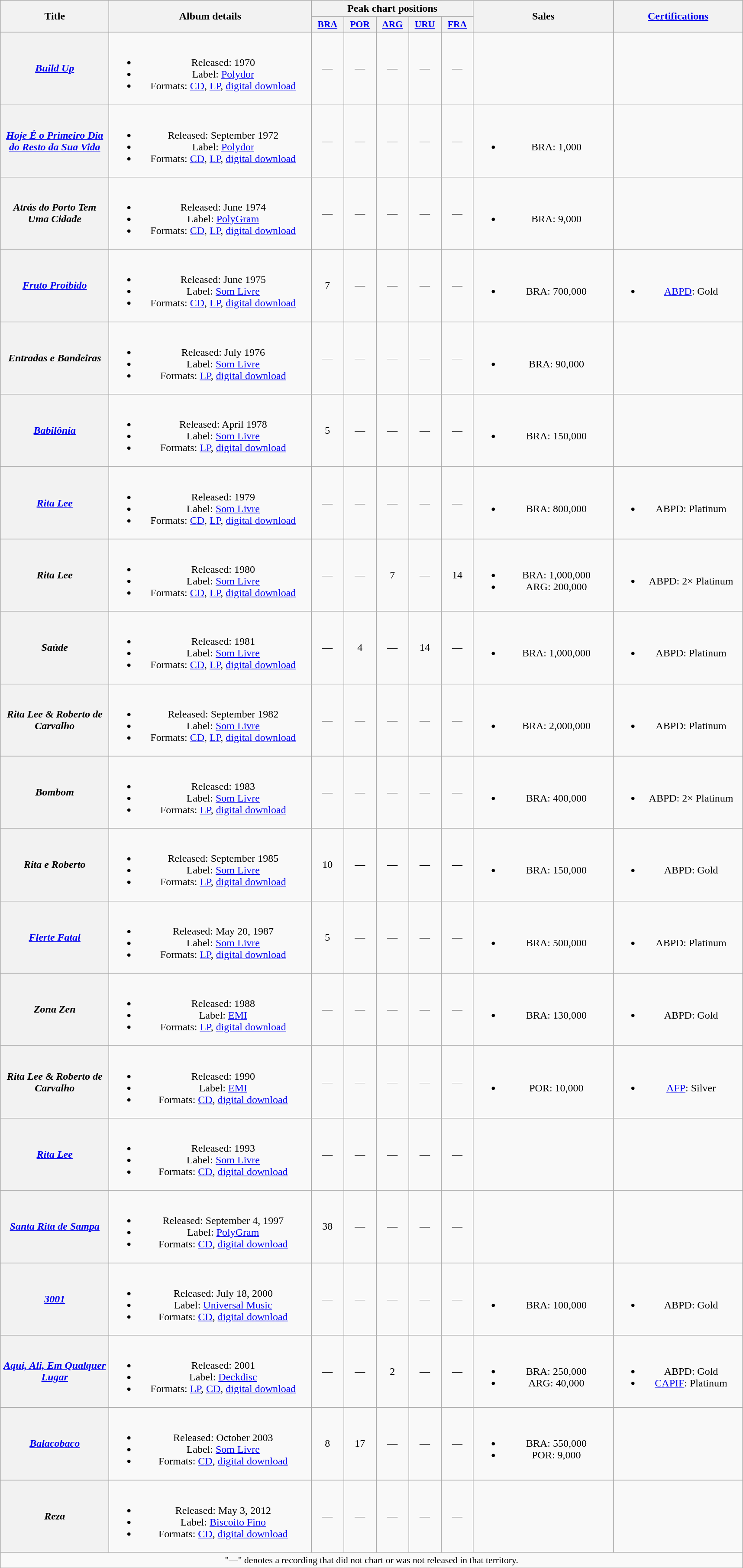<table class="wikitable plainrowheaders" style="text-align:center;">
<tr>
<th scope="col" rowspan="2" style="width:10em;">Title</th>
<th scope="col" rowspan="2" style="width:19em;">Album details</th>
<th scope="col" colspan="5">Peak chart positions</th>
<th scope="col" rowspan="2" style="width:13em;">Sales</th>
<th scope="col" rowspan="2" style="width:12em;"><a href='#'>Certifications</a></th>
</tr>
<tr>
<th scope="col" style="width:3em;font-size:90%;"><a href='#'>BRA</a><br></th>
<th scope="col" style="width:3em;font-size:90%;"><a href='#'>POR</a><br></th>
<th scope="col" style="width:3em;font-size:90%;"><a href='#'>ARG</a><br></th>
<th scope="col" style="width:3em;font-size:90%;"><a href='#'>URU</a><br></th>
<th scope="col" style="width:3em;font-size:90%;"><a href='#'>FRA</a><br></th>
</tr>
<tr>
<th scope="row"><em><a href='#'>Build Up</a></em></th>
<td><br><ul><li>Released: 1970</li><li>Label: <a href='#'>Polydor</a></li><li>Formats: <a href='#'>CD</a>, <a href='#'>LP</a>, <a href='#'>digital download</a></li></ul></td>
<td>—</td>
<td>—</td>
<td>—</td>
<td>—</td>
<td>—</td>
<td></td>
<td></td>
</tr>
<tr>
<th scope="row"><em><a href='#'>Hoje É o Primeiro Dia do Resto da Sua Vida</a></em></th>
<td><br><ul><li>Released: September 1972</li><li>Label: <a href='#'>Polydor</a></li><li>Formats: <a href='#'>CD</a>, <a href='#'>LP</a>, <a href='#'>digital download</a></li></ul></td>
<td>—</td>
<td>—</td>
<td>—</td>
<td>—</td>
<td>—</td>
<td><br><ul><li>BRA: 1,000</li></ul></td>
<td></td>
</tr>
<tr>
<th scope="row"><em>Atrás do Porto Tem Uma Cidade</em></th>
<td><br><ul><li>Released: June 1974</li><li>Label: <a href='#'>PolyGram</a></li><li>Formats: <a href='#'>CD</a>, <a href='#'>LP</a>, <a href='#'>digital download</a></li></ul></td>
<td>—</td>
<td>—</td>
<td>—</td>
<td>—</td>
<td>—</td>
<td><br><ul><li>BRA: 9,000</li></ul></td>
<td></td>
</tr>
<tr>
<th scope="row"><em><a href='#'>Fruto Proibido</a></em></th>
<td><br><ul><li>Released: June 1975</li><li>Label: <a href='#'>Som Livre</a></li><li>Formats: <a href='#'>CD</a>, <a href='#'>LP</a>, <a href='#'>digital download</a></li></ul></td>
<td>7</td>
<td>—</td>
<td>—</td>
<td>—</td>
<td>—</td>
<td><br><ul><li>BRA: 700,000</li></ul></td>
<td><br><ul><li><a href='#'>ABPD</a>: Gold</li></ul></td>
</tr>
<tr>
<th scope="row"><em>Entradas e Bandeiras</em></th>
<td><br><ul><li>Released: July 1976</li><li>Label: <a href='#'>Som Livre</a></li><li>Formats: <a href='#'>LP</a>, <a href='#'>digital download</a></li></ul></td>
<td>—</td>
<td>—</td>
<td>—</td>
<td>—</td>
<td>—</td>
<td><br><ul><li>BRA: 90,000</li></ul></td>
<td></td>
</tr>
<tr>
<th scope="row"><em><a href='#'>Babilônia</a></em></th>
<td><br><ul><li>Released: April 1978</li><li>Label: <a href='#'>Som Livre</a></li><li>Formats: <a href='#'>LP</a>, <a href='#'>digital download</a></li></ul></td>
<td>5</td>
<td>—</td>
<td>—</td>
<td>—</td>
<td>—</td>
<td><br><ul><li>BRA: 150,000</li></ul></td>
<td></td>
</tr>
<tr>
<th scope="row"><em><a href='#'>Rita Lee</a></em></th>
<td><br><ul><li>Released: 1979</li><li>Label: <a href='#'>Som Livre</a></li><li>Formats: <a href='#'>CD</a>, <a href='#'>LP</a>, <a href='#'>digital download</a></li></ul></td>
<td>—</td>
<td>—</td>
<td>—</td>
<td>—</td>
<td>—</td>
<td><br><ul><li>BRA: 800,000</li></ul></td>
<td><br><ul><li>ABPD: Platinum</li></ul></td>
</tr>
<tr>
<th scope="row"><em>Rita Lee</em></th>
<td><br><ul><li>Released: 1980</li><li>Label: <a href='#'>Som Livre</a></li><li>Formats: <a href='#'>CD</a>, <a href='#'>LP</a>, <a href='#'>digital download</a></li></ul></td>
<td>—</td>
<td>—</td>
<td>7</td>
<td>—</td>
<td>14</td>
<td><br><ul><li>BRA: 1,000,000</li><li>ARG: 200,000</li></ul></td>
<td><br><ul><li>ABPD: 2× Platinum</li></ul></td>
</tr>
<tr>
<th scope="row"><em>Saúde</em></th>
<td><br><ul><li>Released: 1981</li><li>Label: <a href='#'>Som Livre</a></li><li>Formats: <a href='#'>CD</a>, <a href='#'>LP</a>, <a href='#'>digital download</a></li></ul></td>
<td>—</td>
<td>4</td>
<td>—</td>
<td>14</td>
<td>—</td>
<td><br><ul><li>BRA: 1,000,000</li></ul></td>
<td><br><ul><li>ABPD: Platinum</li></ul></td>
</tr>
<tr>
<th scope="row"><em>Rita Lee & Roberto de Carvalho</em></th>
<td><br><ul><li>Released: September 1982</li><li>Label: <a href='#'>Som Livre</a></li><li>Formats: <a href='#'>CD</a>, <a href='#'>LP</a>, <a href='#'>digital download</a></li></ul></td>
<td>—</td>
<td>—</td>
<td>—</td>
<td>—</td>
<td>—</td>
<td><br><ul><li>BRA: 2,000,000</li></ul></td>
<td><br><ul><li>ABPD: Platinum</li></ul></td>
</tr>
<tr>
<th scope="row"><em>Bombom</em></th>
<td><br><ul><li>Released: 1983</li><li>Label: <a href='#'>Som Livre</a></li><li>Formats: <a href='#'>LP</a>, <a href='#'>digital download</a></li></ul></td>
<td>—</td>
<td>—</td>
<td>—</td>
<td>—</td>
<td>—</td>
<td><br><ul><li>BRA: 400,000</li></ul></td>
<td><br><ul><li>ABPD: 2× Platinum</li></ul></td>
</tr>
<tr>
<th scope="row"><em>Rita e Roberto</em></th>
<td><br><ul><li>Released: September 1985</li><li>Label: <a href='#'>Som Livre</a></li><li>Formats: <a href='#'>LP</a>, <a href='#'>digital download</a></li></ul></td>
<td>10</td>
<td>—</td>
<td>—</td>
<td>—</td>
<td>—</td>
<td><br><ul><li>BRA: 150,000</li></ul></td>
<td><br><ul><li>ABPD: Gold</li></ul></td>
</tr>
<tr>
<th scope="row"><em><a href='#'>Flerte Fatal</a></em></th>
<td><br><ul><li>Released: May 20, 1987</li><li>Label: <a href='#'>Som Livre</a></li><li>Formats: <a href='#'>LP</a>, <a href='#'>digital download</a></li></ul></td>
<td>5</td>
<td>—</td>
<td>—</td>
<td>—</td>
<td>—</td>
<td><br><ul><li>BRA: 500,000</li></ul></td>
<td><br><ul><li>ABPD: Platinum</li></ul></td>
</tr>
<tr>
<th scope="row"><em>Zona Zen</em></th>
<td><br><ul><li>Released: 1988</li><li>Label: <a href='#'>EMI</a></li><li>Formats: <a href='#'>LP</a>, <a href='#'>digital download</a></li></ul></td>
<td>—</td>
<td>—</td>
<td>—</td>
<td>—</td>
<td>—</td>
<td><br><ul><li>BRA: 130,000</li></ul></td>
<td><br><ul><li>ABPD: Gold</li></ul></td>
</tr>
<tr>
<th scope="row"><em>Rita Lee & Roberto de Carvalho</em></th>
<td><br><ul><li>Released: 1990</li><li>Label: <a href='#'>EMI</a></li><li>Formats: <a href='#'>CD</a>, <a href='#'>digital download</a></li></ul></td>
<td>—</td>
<td>—</td>
<td>—</td>
<td>—</td>
<td>—</td>
<td><br><ul><li>POR: 10,000</li></ul></td>
<td><br><ul><li><a href='#'>AFP</a>: Silver</li></ul></td>
</tr>
<tr>
<th scope="row"><em><a href='#'>Rita Lee</a></em></th>
<td><br><ul><li>Released: 1993</li><li>Label: <a href='#'>Som Livre</a></li><li>Formats: <a href='#'>CD</a>, <a href='#'>digital download</a></li></ul></td>
<td>—</td>
<td>—</td>
<td>—</td>
<td>—</td>
<td>—</td>
<td></td>
<td></td>
</tr>
<tr>
<th scope="row"><em><a href='#'>Santa Rita de Sampa</a></em></th>
<td><br><ul><li>Released: September 4, 1997</li><li>Label: <a href='#'>PolyGram</a></li><li>Formats: <a href='#'>CD</a>, <a href='#'>digital download</a></li></ul></td>
<td>38</td>
<td>—</td>
<td>—</td>
<td>—</td>
<td>—</td>
<td></td>
<td></td>
</tr>
<tr>
<th scope="row"><em><a href='#'>3001</a></em></th>
<td><br><ul><li>Released: July 18, 2000</li><li>Label: <a href='#'>Universal Music</a></li><li>Formats: <a href='#'>CD</a>, <a href='#'>digital download</a></li></ul></td>
<td>—</td>
<td>—</td>
<td>—</td>
<td>—</td>
<td>—</td>
<td><br><ul><li>BRA: 100,000</li></ul></td>
<td><br><ul><li>ABPD: Gold</li></ul></td>
</tr>
<tr>
<th scope="row"><em><a href='#'>Aqui, Ali, Em Qualquer Lugar</a></em></th>
<td><br><ul><li>Released: 2001</li><li>Label: <a href='#'>Deckdisc</a></li><li>Formats: <a href='#'>LP</a>, <a href='#'>CD</a>, <a href='#'>digital download</a></li></ul></td>
<td>—</td>
<td>—</td>
<td>2</td>
<td>—</td>
<td>—</td>
<td><br><ul><li>BRA: 250,000</li><li>ARG: 40,000</li></ul></td>
<td><br><ul><li>ABPD: Gold</li><li><a href='#'>CAPIF</a>: Platinum</li></ul></td>
</tr>
<tr>
<th scope="row"><em><a href='#'>Balacobaco</a></em></th>
<td><br><ul><li>Released: October 2003</li><li>Label: <a href='#'>Som Livre</a></li><li>Formats: <a href='#'>CD</a>, <a href='#'>digital download</a></li></ul></td>
<td>8</td>
<td>17</td>
<td>—</td>
<td>—</td>
<td>—</td>
<td><br><ul><li>BRA: 550,000</li><li>POR: 9,000</li></ul></td>
<td></td>
</tr>
<tr>
<th scope="row"><em>Reza</em></th>
<td><br><ul><li>Released: May 3, 2012</li><li>Label: <a href='#'>Biscoito Fino</a></li><li>Formats: <a href='#'>CD</a>, <a href='#'>digital download</a></li></ul></td>
<td>—</td>
<td>—</td>
<td>—</td>
<td>—</td>
<td>—</td>
<td></td>
<td></td>
</tr>
<tr>
<td colspan="15" style="font-size:90%">"—" denotes a recording that did not chart or was not released in that territory.</td>
</tr>
</table>
